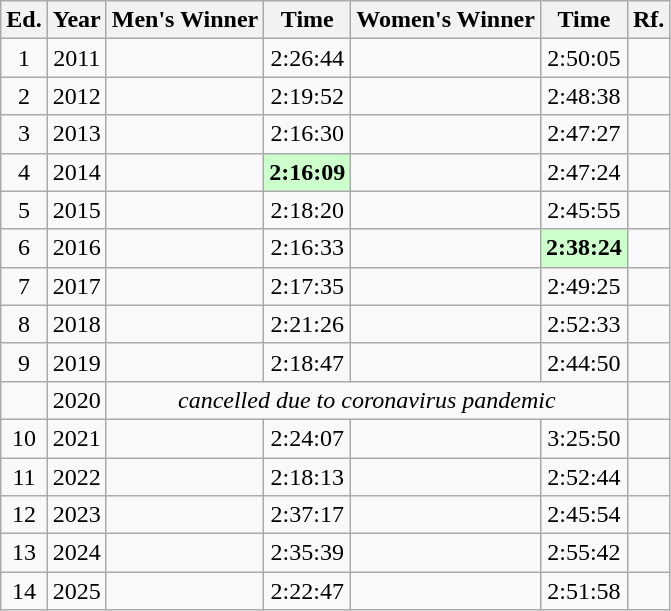<table class="wikitable sortable" style="text-align:center">
<tr>
<th class="unsortable">Ed.</th>
<th>Year</th>
<th>Men's Winner</th>
<th>Time</th>
<th>Women's Winner</th>
<th>Time</th>
<th class="unsortable">Rf.</th>
</tr>
<tr>
<td>1</td>
<td>2011</td>
<td align="left"></td>
<td>2:26:44</td>
<td align="left"></td>
<td>2:50:05</td>
<td></td>
</tr>
<tr>
<td>2</td>
<td>2012</td>
<td align="left"></td>
<td>2:19:52</td>
<td align="left"></td>
<td>2:48:38</td>
<td></td>
</tr>
<tr>
<td>3</td>
<td>2013</td>
<td align="left"></td>
<td>2:16:30</td>
<td align="left"></td>
<td>2:47:27</td>
<td></td>
</tr>
<tr>
<td>4</td>
<td>2014</td>
<td align="left"></td>
<td bgcolor="#CCFFCC"><strong>2:16:09</strong></td>
<td align="left"></td>
<td>2:47:24</td>
<td></td>
</tr>
<tr>
<td>5</td>
<td>2015</td>
<td align="left"></td>
<td>2:18:20</td>
<td align="left"></td>
<td>2:45:55</td>
<td></td>
</tr>
<tr>
<td>6</td>
<td>2016</td>
<td align="left"></td>
<td>2:16:33</td>
<td align="left"></td>
<td bgcolor="#CCFFCC"><strong>2:38:24</strong></td>
<td></td>
</tr>
<tr>
<td>7</td>
<td>2017</td>
<td align="left"></td>
<td>2:17:35</td>
<td align="left"></td>
<td>2:49:25</td>
<td></td>
</tr>
<tr>
<td>8</td>
<td>2018</td>
<td align="left"></td>
<td>2:21:26</td>
<td align="left"></td>
<td>2:52:33</td>
<td></td>
</tr>
<tr>
<td>9</td>
<td>2019</td>
<td align="left"></td>
<td>2:18:47</td>
<td align="left"></td>
<td>2:44:50</td>
<td></td>
</tr>
<tr>
<td></td>
<td>2020</td>
<td colspan="4" align="center" data-sort-value=""><em>cancelled due to coronavirus pandemic</em></td>
<td></td>
</tr>
<tr>
<td>10</td>
<td>2021</td>
<td align="left"></td>
<td>2:24:07</td>
<td align="left"></td>
<td>3:25:50</td>
<td></td>
</tr>
<tr>
<td>11</td>
<td>2022</td>
<td align="left"></td>
<td>2:18:13</td>
<td align="left"></td>
<td>2:52:44</td>
<td></td>
</tr>
<tr>
<td>12</td>
<td>2023</td>
<td align="left"></td>
<td>2:37:17</td>
<td align="left"></td>
<td>2:45:54</td>
<td></td>
</tr>
<tr>
<td>13</td>
<td>2024</td>
<td align="left"></td>
<td>2:35:39</td>
<td align="left"></td>
<td>2:55:42</td>
<td></td>
</tr>
<tr>
<td>14</td>
<td>2025</td>
<td align="left"></td>
<td>2:22:47</td>
<td align="left"></td>
<td>2:51:58</td>
<td></td>
</tr>
</table>
